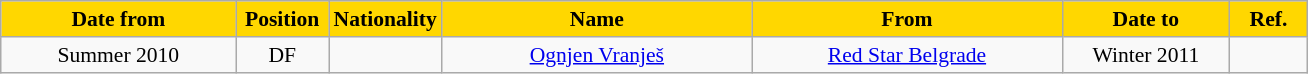<table class="wikitable" style="text-align:center; font-size:90%; ">
<tr>
<th style="background:gold; color:black; width:150px;">Date from</th>
<th style="background:gold; color:black; width:55px;">Position</th>
<th style="background:gold; color:black; width:55px;">Nationality</th>
<th style="background:gold; color:black; width:200px;">Name</th>
<th style="background:gold; color:black; width:200px;">From</th>
<th style="background:gold; color:black; width:105px;">Date to</th>
<th style="background:gold; color:black; width:45px;">Ref.</th>
</tr>
<tr>
<td>Summer 2010</td>
<td>DF</td>
<td></td>
<td><a href='#'>Ognjen Vranješ</a></td>
<td><a href='#'>Red Star Belgrade</a></td>
<td>Winter 2011</td>
<td></td>
</tr>
</table>
